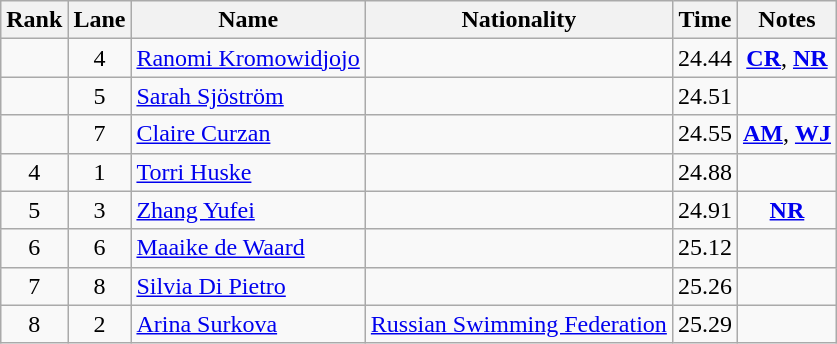<table class="wikitable sortable" style="text-align:center">
<tr>
<th>Rank</th>
<th>Lane</th>
<th>Name</th>
<th>Nationality</th>
<th>Time</th>
<th>Notes</th>
</tr>
<tr>
<td></td>
<td>4</td>
<td align=left><a href='#'>Ranomi Kromowidjojo</a></td>
<td align=left></td>
<td>24.44</td>
<td><strong><a href='#'>CR</a></strong>, <strong><a href='#'>NR</a></strong></td>
</tr>
<tr>
<td></td>
<td>5</td>
<td align=left><a href='#'>Sarah Sjöström</a></td>
<td align=left></td>
<td>24.51</td>
<td></td>
</tr>
<tr>
<td></td>
<td>7</td>
<td align=left><a href='#'>Claire Curzan</a></td>
<td align=left></td>
<td>24.55</td>
<td><strong><a href='#'>AM</a></strong>, <strong><a href='#'>WJ</a></strong></td>
</tr>
<tr>
<td>4</td>
<td>1</td>
<td align=left><a href='#'>Torri Huske</a></td>
<td align=left></td>
<td>24.88</td>
<td></td>
</tr>
<tr>
<td>5</td>
<td>3</td>
<td align=left><a href='#'>Zhang Yufei</a></td>
<td align=left></td>
<td>24.91</td>
<td><strong><a href='#'>NR</a></strong></td>
</tr>
<tr>
<td>6</td>
<td>6</td>
<td align=left><a href='#'>Maaike de Waard</a></td>
<td align=left></td>
<td>25.12</td>
<td></td>
</tr>
<tr>
<td>7</td>
<td>8</td>
<td align=left><a href='#'>Silvia Di Pietro</a></td>
<td align=left></td>
<td>25.26</td>
<td></td>
</tr>
<tr>
<td>8</td>
<td>2</td>
<td align=left><a href='#'>Arina Surkova</a></td>
<td align=left><a href='#'>Russian Swimming Federation</a></td>
<td>25.29</td>
<td></td>
</tr>
</table>
